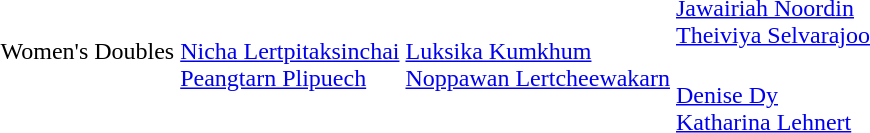<table>
<tr>
<td rowspan=2>Women's Doubles</td>
<td rowspan=2> <br> <a href='#'>Nicha Lertpitaksinchai</a> <br> <a href='#'>Peangtarn Plipuech</a></td>
<td rowspan=2> <br> <a href='#'>Luksika Kumkhum</a> <br> <a href='#'>Noppawan Lertcheewakarn</a></td>
<td> <br> <a href='#'>Jawairiah Noordin</a> <br> <a href='#'>Theiviya Selvarajoo</a></td>
</tr>
<tr>
<td> <br> <a href='#'>Denise Dy</a> <br> <a href='#'>Katharina Lehnert</a></td>
</tr>
<tr>
</tr>
</table>
